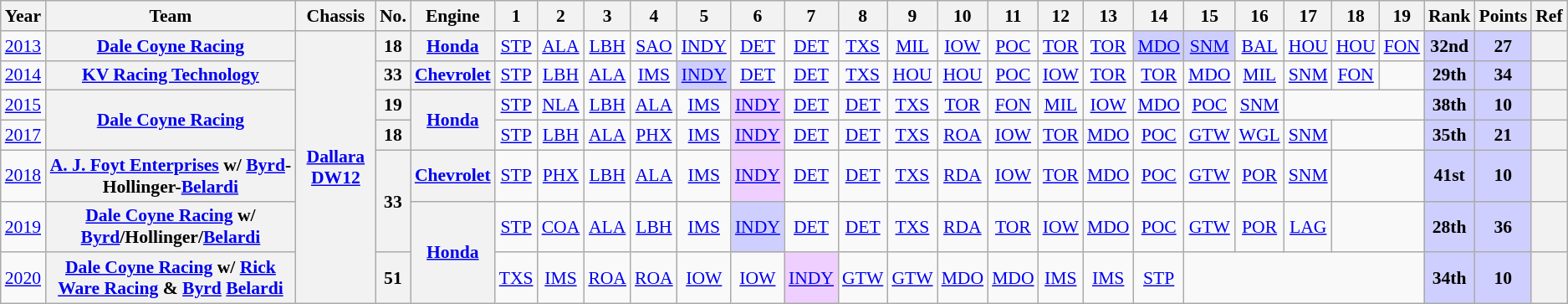<table class="wikitable" style="text-align:center; font-size:90%">
<tr>
<th>Year</th>
<th>Team</th>
<th>Chassis</th>
<th>No.</th>
<th>Engine</th>
<th>1</th>
<th>2</th>
<th>3</th>
<th>4</th>
<th>5</th>
<th>6</th>
<th>7</th>
<th>8</th>
<th>9</th>
<th>10</th>
<th>11</th>
<th>12</th>
<th>13</th>
<th>14</th>
<th>15</th>
<th>16</th>
<th>17</th>
<th>18</th>
<th>19</th>
<th>Rank</th>
<th>Points</th>
<th>Ref</th>
</tr>
<tr>
<td><a href='#'>2013</a></td>
<th><a href='#'>Dale Coyne Racing</a></th>
<th rowspan=7><a href='#'>Dallara DW12</a></th>
<th>18</th>
<th><a href='#'>Honda</a></th>
<td><a href='#'>STP</a></td>
<td><a href='#'>ALA</a></td>
<td><a href='#'>LBH</a></td>
<td><a href='#'>SAO</a></td>
<td><a href='#'>INDY</a></td>
<td><a href='#'>DET</a></td>
<td><a href='#'>DET</a></td>
<td><a href='#'>TXS</a></td>
<td><a href='#'>MIL</a></td>
<td><a href='#'>IOW</a></td>
<td><a href='#'>POC</a></td>
<td><a href='#'>TOR</a></td>
<td><a href='#'>TOR</a></td>
<td style="background:#CFCFFF;"><a href='#'>MDO</a><br></td>
<td style="background:#CFCFFF;"><a href='#'>SNM</a><br></td>
<td><a href='#'>BAL</a></td>
<td><a href='#'>HOU</a></td>
<td><a href='#'>HOU</a></td>
<td><a href='#'>FON</a></td>
<th style="background:#CFCFFF;">32nd</th>
<th style="background:#CFCFFF;">27</th>
<th></th>
</tr>
<tr>
<td><a href='#'>2014</a></td>
<th><a href='#'>KV Racing Technology</a></th>
<th>33</th>
<th><a href='#'>Chevrolet</a></th>
<td><a href='#'>STP</a></td>
<td><a href='#'>LBH</a></td>
<td><a href='#'>ALA</a></td>
<td><a href='#'>IMS</a></td>
<td style="background:#CFCFFF;"><a href='#'>INDY</a><br></td>
<td><a href='#'>DET</a></td>
<td><a href='#'>DET</a></td>
<td><a href='#'>TXS</a></td>
<td><a href='#'>HOU</a></td>
<td><a href='#'>HOU</a></td>
<td><a href='#'>POC</a></td>
<td><a href='#'>IOW</a></td>
<td><a href='#'>TOR</a></td>
<td><a href='#'>TOR</a></td>
<td><a href='#'>MDO</a></td>
<td><a href='#'>MIL</a></td>
<td><a href='#'>SNM</a></td>
<td><a href='#'>FON</a></td>
<td></td>
<th style="background:#CFCFFF;">29th</th>
<th style="background:#CFCFFF;">34</th>
<th></th>
</tr>
<tr>
<td><a href='#'>2015</a></td>
<th rowspan=2><a href='#'>Dale Coyne Racing</a></th>
<th>19</th>
<th rowspan=2><a href='#'>Honda</a></th>
<td><a href='#'>STP</a></td>
<td><a href='#'>NLA</a></td>
<td><a href='#'>LBH</a></td>
<td><a href='#'>ALA</a></td>
<td><a href='#'>IMS</a></td>
<td style="background:#EFCFFF;"><a href='#'>INDY</a><br></td>
<td><a href='#'>DET</a></td>
<td><a href='#'>DET</a></td>
<td><a href='#'>TXS</a></td>
<td><a href='#'>TOR</a></td>
<td><a href='#'>FON</a></td>
<td><a href='#'>MIL</a></td>
<td><a href='#'>IOW</a></td>
<td><a href='#'>MDO</a></td>
<td><a href='#'>POC</a></td>
<td><a href='#'>SNM</a></td>
<td colspan=3></td>
<th style="background:#CFCFFF;">38th</th>
<th style="background:#CFCFFF;">10</th>
<th></th>
</tr>
<tr>
<td><a href='#'>2017</a></td>
<th>18</th>
<td><a href='#'>STP</a></td>
<td><a href='#'>LBH</a></td>
<td><a href='#'>ALA</a></td>
<td><a href='#'>PHX</a></td>
<td><a href='#'>IMS</a></td>
<td style="background:#EFCFFF;"><a href='#'>INDY</a><br></td>
<td><a href='#'>DET</a></td>
<td><a href='#'>DET</a></td>
<td><a href='#'>TXS</a></td>
<td><a href='#'>ROA</a></td>
<td><a href='#'>IOW</a></td>
<td><a href='#'>TOR</a></td>
<td><a href='#'>MDO</a></td>
<td><a href='#'>POC</a></td>
<td><a href='#'>GTW</a></td>
<td><a href='#'>WGL</a></td>
<td><a href='#'>SNM</a></td>
<td colspan=2></td>
<th style="background:#CFCFFF;">35th</th>
<th style="background:#CFCFFF;">21</th>
<th></th>
</tr>
<tr>
<td><a href='#'>2018</a></td>
<th><a href='#'>A. J. Foyt Enterprises</a> w/ <a href='#'>Byrd</a>-Hollinger-<a href='#'>Belardi</a></th>
<th rowspan=2>33</th>
<th><a href='#'>Chevrolet</a></th>
<td><a href='#'>STP</a></td>
<td><a href='#'>PHX</a></td>
<td><a href='#'>LBH</a></td>
<td><a href='#'>ALA</a></td>
<td><a href='#'>IMS</a></td>
<td style="background:#EFCFFF;"><a href='#'>INDY</a><br></td>
<td><a href='#'>DET</a></td>
<td><a href='#'>DET</a></td>
<td><a href='#'>TXS</a></td>
<td><a href='#'>RDA</a></td>
<td><a href='#'>IOW</a></td>
<td><a href='#'>TOR</a></td>
<td><a href='#'>MDO</a></td>
<td><a href='#'>POC</a></td>
<td><a href='#'>GTW</a></td>
<td><a href='#'>POR</a></td>
<td><a href='#'>SNM</a></td>
<td colspan=2></td>
<th style="background:#CFCFFF;">41st</th>
<th style="background:#CFCFFF;">10</th>
<th></th>
</tr>
<tr>
<td><a href='#'>2019</a></td>
<th><a href='#'>Dale Coyne Racing</a> w/ <br> <a href='#'>Byrd</a>/Hollinger/<a href='#'>Belardi</a></th>
<th rowspan=2><a href='#'>Honda</a></th>
<td><a href='#'>STP</a></td>
<td><a href='#'>COA</a></td>
<td><a href='#'>ALA</a></td>
<td><a href='#'>LBH</a></td>
<td><a href='#'>IMS</a></td>
<td style="background:#CFCFFF;"><a href='#'>INDY</a><br></td>
<td><a href='#'>DET</a></td>
<td><a href='#'>DET</a></td>
<td><a href='#'>TXS</a></td>
<td><a href='#'>RDA</a></td>
<td><a href='#'>TOR</a></td>
<td><a href='#'>IOW</a></td>
<td><a href='#'>MDO</a></td>
<td><a href='#'>POC</a></td>
<td><a href='#'>GTW</a></td>
<td><a href='#'>POR</a></td>
<td><a href='#'>LAG</a></td>
<td colspan=2></td>
<th style="background:#CFCFFF;">28th</th>
<th style="background:#CFCFFF;">36</th>
<th></th>
</tr>
<tr>
<td><a href='#'>2020</a></td>
<th><a href='#'>Dale Coyne Racing</a> w/ <a href='#'>Rick Ware Racing</a> & <a href='#'>Byrd</a> <a href='#'>Belardi</a></th>
<th>51</th>
<td><a href='#'>TXS</a></td>
<td><a href='#'>IMS</a></td>
<td><a href='#'>ROA</a></td>
<td><a href='#'>ROA</a></td>
<td><a href='#'>IOW</a></td>
<td><a href='#'>IOW</a></td>
<td style="background:#EFCFFF;"><a href='#'>INDY</a><br></td>
<td><a href='#'>GTW</a></td>
<td><a href='#'>GTW</a></td>
<td><a href='#'>MDO</a></td>
<td><a href='#'>MDO</a></td>
<td><a href='#'>IMS</a></td>
<td><a href='#'>IMS</a></td>
<td><a href='#'>STP</a></td>
<td colspan=5></td>
<th style="background:#CFCFFF;">34th</th>
<th style="background:#CFCFFF;">10</th>
<th></th>
</tr>
</table>
